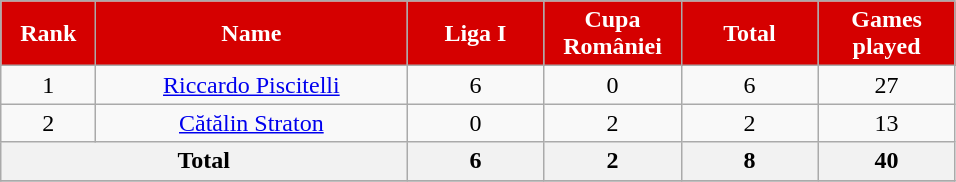<table class="wikitable sortable" style="text-align:center;">
<tr>
<th style="background:#d50000; color:white; width:56px;">Rank</th>
<th style="background:#d50000; color:white; width:200px;">Name</th>
<th style="background:#d50000; color:white; width:84px;">Liga I</th>
<th style="background:#d50000; color:white; width:84px;">Cupa României</th>
<th style="background:#d50000; color:white; width:84px;">Total</th>
<th style="background:#d50000; color:white; width:84px;">Games played</th>
</tr>
<tr>
<td>1</td>
<td><a href='#'>Riccardo Piscitelli</a></td>
<td>6</td>
<td>0</td>
<td>6</td>
<td>27</td>
</tr>
<tr>
<td>2</td>
<td><a href='#'>Cătălin Straton</a></td>
<td>0</td>
<td>2</td>
<td>2</td>
<td>13</td>
</tr>
<tr>
<th colspan="2">Total</th>
<th>6</th>
<th>2</th>
<th>8</th>
<th>40</th>
</tr>
<tr>
</tr>
</table>
